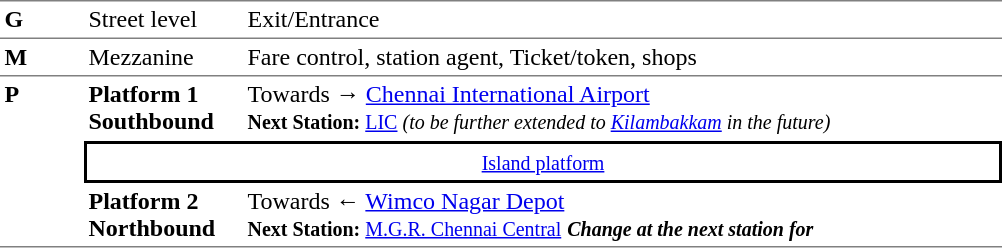<table border="0" cellspacing="0" cellpadding="3" table>
<tr>
<td style="border-top:solid 1px gray;border-bottom:solid 1px gray;" width="50" valign="top"><strong>G</strong></td>
<td style="border-top:solid 1px gray;border-bottom:solid 1px gray;" width="100" valign="top">Street level</td>
<td style="border-top:solid 1px gray;border-bottom:solid 1px gray;" width="390" valign="top">Exit/Entrance</td>
</tr>
<tr>
<td style="border-bottom:solid 1px gray;"><strong>M</strong></td>
<td style="border-bottom:solid 1px gray;">Mezzanine</td>
<td style="border-bottom:solid 1px gray;">Fare control, station agent, Ticket/token, shops</td>
</tr>
<tr>
<td rowspan="3" style="border-bottom:solid 1px gray;" width="50" valign="top"><strong>P</strong></td>
<td style="border-bottom:solid 1px white;" width="100"><span><strong>Platform 1</strong><br><strong>Southbound</strong></span></td>
<td style="border-bottom:solid 1px white;" width="500">Towards → <a href='#'>Chennai International Airport</a><br><small><strong>Next Station:</strong> <a href='#'>LIC</a> <em>(to be further extended to <a href='#'>Kilambakkam</a> in the future)</em></small></td>
</tr>
<tr>
<td colspan="2" style="border-top:solid 2px black;border-right:solid 2px black;border-left:solid 2px black;border-bottom:solid 2px black;text-align:center;"><small><a href='#'>Island platform</a></small></td>
</tr>
<tr>
<td style="border-bottom:solid 1px gray;" width="100"><span><strong>Platform 2</strong><br><strong>Northbound</strong></span></td>
<td style="border-bottom:solid 1px gray;" width="500">Towards ← <a href='#'>Wimco Nagar Depot</a><br><small><strong>Next Station:</strong> <a href='#'>M.G.R. Chennai Central</a></small> <small><strong><em>Change at the next station for </em></strong></small></td>
</tr>
</table>
